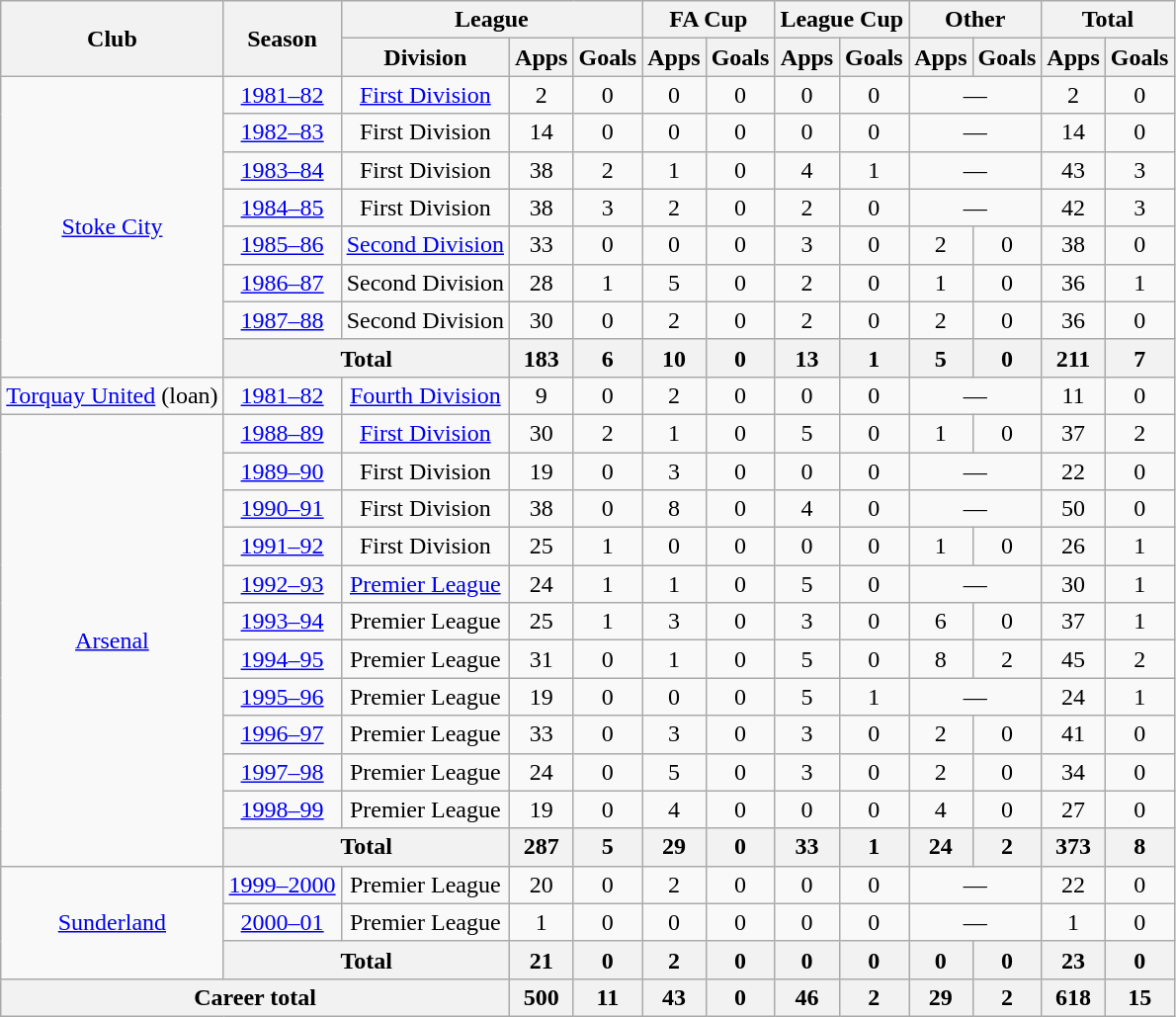<table class="wikitable" style="text-align: center;">
<tr>
<th rowspan="2">Club</th>
<th rowspan="2">Season</th>
<th colspan="3">League</th>
<th colspan="2">FA Cup</th>
<th colspan="2">League Cup</th>
<th colspan="2">Other</th>
<th colspan="2">Total</th>
</tr>
<tr>
<th>Division</th>
<th>Apps</th>
<th>Goals</th>
<th>Apps</th>
<th>Goals</th>
<th>Apps</th>
<th>Goals</th>
<th>Apps</th>
<th>Goals</th>
<th>Apps</th>
<th>Goals</th>
</tr>
<tr>
<td rowspan="8"><a href='#'>Stoke City</a></td>
<td><a href='#'>1981–82</a></td>
<td><a href='#'>First Division</a></td>
<td>2</td>
<td>0</td>
<td>0</td>
<td>0</td>
<td>0</td>
<td>0</td>
<td colspan="2">—</td>
<td>2</td>
<td>0</td>
</tr>
<tr>
<td><a href='#'>1982–83</a></td>
<td>First Division</td>
<td>14</td>
<td>0</td>
<td>0</td>
<td>0</td>
<td>0</td>
<td>0</td>
<td colspan="2">—</td>
<td>14</td>
<td>0</td>
</tr>
<tr>
<td><a href='#'>1983–84</a></td>
<td>First Division</td>
<td>38</td>
<td>2</td>
<td>1</td>
<td>0</td>
<td>4</td>
<td>1</td>
<td colspan="2">—</td>
<td>43</td>
<td>3</td>
</tr>
<tr>
<td><a href='#'>1984–85</a></td>
<td>First Division</td>
<td>38</td>
<td>3</td>
<td>2</td>
<td>0</td>
<td>2</td>
<td>0</td>
<td colspan="2">—</td>
<td>42</td>
<td>3</td>
</tr>
<tr>
<td><a href='#'>1985–86</a></td>
<td><a href='#'>Second Division</a></td>
<td>33</td>
<td>0</td>
<td>0</td>
<td>0</td>
<td>3</td>
<td>0</td>
<td>2</td>
<td>0</td>
<td>38</td>
<td>0</td>
</tr>
<tr>
<td><a href='#'>1986–87</a></td>
<td>Second Division</td>
<td>28</td>
<td>1</td>
<td>5</td>
<td>0</td>
<td>2</td>
<td>0</td>
<td>1</td>
<td>0</td>
<td>36</td>
<td>1</td>
</tr>
<tr>
<td><a href='#'>1987–88</a></td>
<td>Second Division</td>
<td>30</td>
<td>0</td>
<td>2</td>
<td>0</td>
<td>2</td>
<td>0</td>
<td>2</td>
<td>0</td>
<td>36</td>
<td>0</td>
</tr>
<tr>
<th colspan="2">Total</th>
<th>183</th>
<th>6</th>
<th>10</th>
<th>0</th>
<th>13</th>
<th>1</th>
<th>5</th>
<th>0</th>
<th>211</th>
<th>7</th>
</tr>
<tr>
<td><a href='#'>Torquay United</a> (loan)</td>
<td><a href='#'>1981–82</a></td>
<td><a href='#'>Fourth Division</a></td>
<td>9</td>
<td>0</td>
<td>2</td>
<td>0</td>
<td>0</td>
<td>0</td>
<td colspan="2">—</td>
<td>11</td>
<td>0</td>
</tr>
<tr>
<td rowspan="12"><a href='#'>Arsenal</a></td>
<td><a href='#'>1988–89</a></td>
<td><a href='#'>First Division</a></td>
<td>30</td>
<td>2</td>
<td>1</td>
<td>0</td>
<td>5</td>
<td>0</td>
<td>1</td>
<td>0</td>
<td>37</td>
<td>2</td>
</tr>
<tr>
<td><a href='#'>1989–90</a></td>
<td>First Division</td>
<td>19</td>
<td>0</td>
<td>3</td>
<td>0</td>
<td>0</td>
<td>0</td>
<td colspan="2">—</td>
<td>22</td>
<td>0</td>
</tr>
<tr>
<td><a href='#'>1990–91</a></td>
<td>First Division</td>
<td>38</td>
<td>0</td>
<td>8</td>
<td>0</td>
<td>4</td>
<td>0</td>
<td colspan="2">—</td>
<td>50</td>
<td>0</td>
</tr>
<tr>
<td><a href='#'>1991–92</a></td>
<td>First Division</td>
<td>25</td>
<td>1</td>
<td>0</td>
<td>0</td>
<td>0</td>
<td>0</td>
<td>1</td>
<td>0</td>
<td>26</td>
<td>1</td>
</tr>
<tr>
<td><a href='#'>1992–93</a></td>
<td><a href='#'>Premier League</a></td>
<td>24</td>
<td>1</td>
<td>1</td>
<td>0</td>
<td>5</td>
<td>0</td>
<td colspan="2">—</td>
<td>30</td>
<td>1</td>
</tr>
<tr>
<td><a href='#'>1993–94</a></td>
<td>Premier League</td>
<td>25</td>
<td>1</td>
<td>3</td>
<td>0</td>
<td>3</td>
<td>0</td>
<td>6</td>
<td>0</td>
<td>37</td>
<td>1</td>
</tr>
<tr>
<td><a href='#'>1994–95</a></td>
<td>Premier League</td>
<td>31</td>
<td>0</td>
<td>1</td>
<td>0</td>
<td>5</td>
<td>0</td>
<td>8</td>
<td>2</td>
<td>45</td>
<td>2</td>
</tr>
<tr>
<td><a href='#'>1995–96</a></td>
<td>Premier League</td>
<td>19</td>
<td>0</td>
<td>0</td>
<td>0</td>
<td>5</td>
<td>1</td>
<td colspan="2">—</td>
<td>24</td>
<td>1</td>
</tr>
<tr>
<td><a href='#'>1996–97</a></td>
<td>Premier League</td>
<td>33</td>
<td>0</td>
<td>3</td>
<td>0</td>
<td>3</td>
<td>0</td>
<td>2</td>
<td>0</td>
<td>41</td>
<td>0</td>
</tr>
<tr>
<td><a href='#'>1997–98</a></td>
<td>Premier League</td>
<td>24</td>
<td>0</td>
<td>5</td>
<td>0</td>
<td>3</td>
<td>0</td>
<td>2</td>
<td>0</td>
<td>34</td>
<td>0</td>
</tr>
<tr>
<td><a href='#'>1998–99</a></td>
<td>Premier League</td>
<td>19</td>
<td>0</td>
<td>4</td>
<td>0</td>
<td>0</td>
<td>0</td>
<td>4</td>
<td>0</td>
<td>27</td>
<td>0</td>
</tr>
<tr>
<th colspan="2">Total</th>
<th>287</th>
<th>5</th>
<th>29</th>
<th>0</th>
<th>33</th>
<th>1</th>
<th>24</th>
<th>2</th>
<th>373</th>
<th>8</th>
</tr>
<tr>
<td rowspan="3"><a href='#'>Sunderland</a></td>
<td><a href='#'>1999–2000</a></td>
<td>Premier League</td>
<td>20</td>
<td>0</td>
<td>2</td>
<td>0</td>
<td>0</td>
<td>0</td>
<td colspan="2">—</td>
<td>22</td>
<td>0</td>
</tr>
<tr>
<td><a href='#'>2000–01</a></td>
<td>Premier League</td>
<td>1</td>
<td>0</td>
<td>0</td>
<td>0</td>
<td>0</td>
<td>0</td>
<td colspan="2">—</td>
<td>1</td>
<td>0</td>
</tr>
<tr>
<th colspan="2">Total</th>
<th>21</th>
<th>0</th>
<th>2</th>
<th>0</th>
<th>0</th>
<th>0</th>
<th>0</th>
<th>0</th>
<th>23</th>
<th>0</th>
</tr>
<tr>
<th colspan="3">Career total</th>
<th>500</th>
<th>11</th>
<th>43</th>
<th>0</th>
<th>46</th>
<th>2</th>
<th>29</th>
<th>2</th>
<th>618</th>
<th>15</th>
</tr>
</table>
